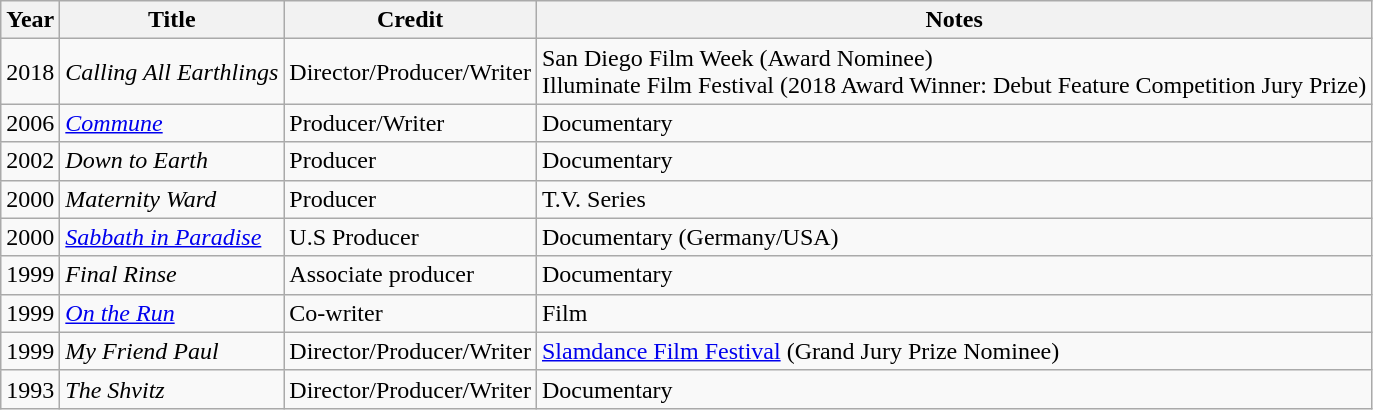<table class="wikitable sortable">
<tr>
<th>Year</th>
<th>Title</th>
<th>Credit</th>
<th>Notes</th>
</tr>
<tr>
<td>2018</td>
<td><em>Calling All Earthlings </em></td>
<td>Director/Producer/Writer</td>
<td>San Diego Film Week (Award Nominee)<br>Illuminate Film Festival (2018 Award Winner: Debut Feature Competition Jury Prize)</td>
</tr>
<tr>
<td>2006</td>
<td><em><a href='#'>Commune</a></em></td>
<td>Producer/Writer</td>
<td>Documentary</td>
</tr>
<tr>
<td>2002</td>
<td><em>Down to Earth</em></td>
<td>Producer</td>
<td>Documentary</td>
</tr>
<tr>
<td>2000</td>
<td><em>Maternity Ward</em></td>
<td>Producer</td>
<td>T.V. Series</td>
</tr>
<tr>
<td>2000</td>
<td><em><a href='#'>Sabbath in Paradise</a></em></td>
<td>U.S Producer</td>
<td>Documentary (Germany/USA)</td>
</tr>
<tr>
<td>1999</td>
<td><em>Final Rinse</em></td>
<td>Associate producer</td>
<td>Documentary</td>
</tr>
<tr>
<td>1999</td>
<td><em><a href='#'>On the Run</a></em></td>
<td>Co-writer</td>
<td>Film</td>
</tr>
<tr>
<td>1999</td>
<td><em>My Friend Paul</em></td>
<td>Director/Producer/Writer</td>
<td><a href='#'>Slamdance Film Festival</a> (Grand Jury Prize Nominee)</td>
</tr>
<tr>
<td>1993</td>
<td><em>The Shvitz</em></td>
<td>Director/Producer/Writer</td>
<td>Documentary</td>
</tr>
</table>
